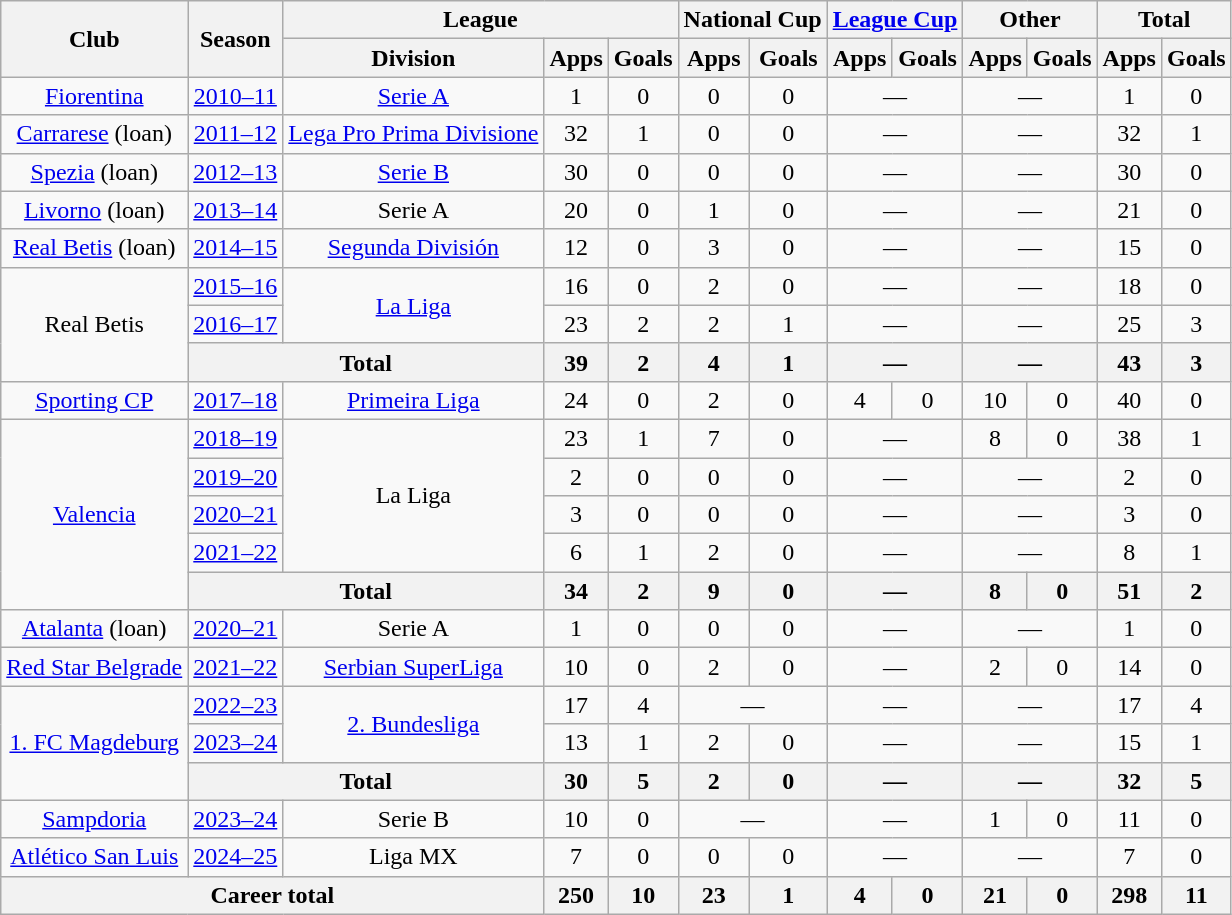<table class="wikitable" style="text-align:center">
<tr>
<th rowspan="2">Club</th>
<th rowspan="2">Season</th>
<th colspan="3">League</th>
<th colspan="2">National Cup</th>
<th colspan="2"><a href='#'>League Cup</a></th>
<th colspan="2">Other</th>
<th colspan="2">Total</th>
</tr>
<tr>
<th>Division</th>
<th>Apps</th>
<th>Goals</th>
<th>Apps</th>
<th>Goals</th>
<th>Apps</th>
<th>Goals</th>
<th>Apps</th>
<th>Goals</th>
<th>Apps</th>
<th>Goals</th>
</tr>
<tr>
<td><a href='#'>Fiorentina</a></td>
<td><a href='#'>2010–11</a></td>
<td><a href='#'>Serie A</a></td>
<td>1</td>
<td>0</td>
<td>0</td>
<td>0</td>
<td colspan="2">—</td>
<td colspan="2">—</td>
<td>1</td>
<td>0</td>
</tr>
<tr>
<td><a href='#'>Carrarese</a> (loan)</td>
<td><a href='#'>2011–12</a></td>
<td><a href='#'>Lega Pro Prima Divisione</a></td>
<td>32</td>
<td>1</td>
<td>0</td>
<td>0</td>
<td colspan="2">—</td>
<td colspan="2">—</td>
<td>32</td>
<td>1</td>
</tr>
<tr>
<td><a href='#'>Spezia</a> (loan)</td>
<td><a href='#'>2012–13</a></td>
<td><a href='#'>Serie B</a></td>
<td>30</td>
<td>0</td>
<td>0</td>
<td>0</td>
<td colspan="2">—</td>
<td colspan="2">—</td>
<td>30</td>
<td>0</td>
</tr>
<tr>
<td><a href='#'>Livorno</a> (loan)</td>
<td><a href='#'>2013–14</a></td>
<td>Serie A</td>
<td>20</td>
<td>0</td>
<td>1</td>
<td>0</td>
<td colspan="2">—</td>
<td colspan="2">—</td>
<td>21</td>
<td>0</td>
</tr>
<tr>
<td><a href='#'>Real Betis</a> (loan)</td>
<td><a href='#'>2014–15</a></td>
<td><a href='#'>Segunda División</a></td>
<td>12</td>
<td>0</td>
<td>3</td>
<td>0</td>
<td colspan="2">—</td>
<td colspan="2">—</td>
<td>15</td>
<td>0</td>
</tr>
<tr>
<td rowspan="3">Real Betis</td>
<td><a href='#'>2015–16</a></td>
<td rowspan="2"><a href='#'>La Liga</a></td>
<td>16</td>
<td>0</td>
<td>2</td>
<td>0</td>
<td colspan="2">—</td>
<td colspan="2">—</td>
<td>18</td>
<td>0</td>
</tr>
<tr>
<td><a href='#'>2016–17</a></td>
<td>23</td>
<td>2</td>
<td>2</td>
<td>1</td>
<td colspan="2">—</td>
<td colspan="2">—</td>
<td>25</td>
<td>3</td>
</tr>
<tr>
<th colspan="2">Total</th>
<th>39</th>
<th>2</th>
<th>4</th>
<th>1</th>
<th colspan="2">—</th>
<th colspan="2">—</th>
<th>43</th>
<th>3</th>
</tr>
<tr>
<td><a href='#'>Sporting CP</a></td>
<td><a href='#'>2017–18</a></td>
<td><a href='#'>Primeira Liga</a></td>
<td>24</td>
<td>0</td>
<td>2</td>
<td>0</td>
<td>4</td>
<td>0</td>
<td>10</td>
<td>0</td>
<td>40</td>
<td>0</td>
</tr>
<tr>
<td rowspan="5"><a href='#'>Valencia</a></td>
<td><a href='#'>2018–19</a></td>
<td rowspan="4">La Liga</td>
<td>23</td>
<td>1</td>
<td>7</td>
<td>0</td>
<td colspan="2">—</td>
<td>8</td>
<td>0</td>
<td>38</td>
<td>1</td>
</tr>
<tr>
<td><a href='#'>2019–20</a></td>
<td>2</td>
<td>0</td>
<td>0</td>
<td>0</td>
<td colspan="2">—</td>
<td colspan="2">—</td>
<td>2</td>
<td>0</td>
</tr>
<tr>
<td><a href='#'>2020–21</a></td>
<td>3</td>
<td>0</td>
<td>0</td>
<td>0</td>
<td colspan="2">—</td>
<td colspan="2">—</td>
<td>3</td>
<td>0</td>
</tr>
<tr>
<td><a href='#'>2021–22</a></td>
<td>6</td>
<td>1</td>
<td>2</td>
<td>0</td>
<td colspan="2">—</td>
<td colspan="2">—</td>
<td>8</td>
<td>1</td>
</tr>
<tr>
<th colspan="2">Total</th>
<th>34</th>
<th>2</th>
<th>9</th>
<th>0</th>
<th colspan="2">—</th>
<th>8</th>
<th>0</th>
<th>51</th>
<th>2</th>
</tr>
<tr>
<td><a href='#'>Atalanta</a> (loan)</td>
<td><a href='#'>2020–21</a></td>
<td>Serie A</td>
<td>1</td>
<td>0</td>
<td>0</td>
<td>0</td>
<td colspan="2">—</td>
<td colspan="2">—</td>
<td>1</td>
<td>0</td>
</tr>
<tr>
<td><a href='#'>Red Star Belgrade</a></td>
<td><a href='#'>2021–22</a></td>
<td><a href='#'>Serbian SuperLiga</a></td>
<td>10</td>
<td>0</td>
<td>2</td>
<td>0</td>
<td colspan="2">—</td>
<td>2</td>
<td>0</td>
<td>14</td>
<td>0</td>
</tr>
<tr>
<td rowspan="3"><a href='#'>1. FC Magdeburg</a></td>
<td><a href='#'>2022–23</a></td>
<td rowspan="2"><a href='#'>2. Bundesliga</a></td>
<td>17</td>
<td>4</td>
<td colspan="2">—</td>
<td colspan="2">—</td>
<td colspan="2">—</td>
<td>17</td>
<td>4</td>
</tr>
<tr>
<td><a href='#'>2023–24</a></td>
<td>13</td>
<td>1</td>
<td>2</td>
<td>0</td>
<td colspan="2">—</td>
<td colspan="2">—</td>
<td>15</td>
<td>1</td>
</tr>
<tr>
<th colspan="2">Total</th>
<th>30</th>
<th>5</th>
<th>2</th>
<th>0</th>
<th colspan="2">—</th>
<th colspan="2">—</th>
<th>32</th>
<th>5</th>
</tr>
<tr>
<td><a href='#'>Sampdoria</a></td>
<td><a href='#'>2023–24</a></td>
<td>Serie B</td>
<td>10</td>
<td>0</td>
<td colspan="2">—</td>
<td colspan="2">—</td>
<td>1</td>
<td>0</td>
<td>11</td>
<td>0</td>
</tr>
<tr>
<td><a href='#'>Atlético San Luis</a></td>
<td><a href='#'>2024–25</a></td>
<td>Liga MX</td>
<td>7</td>
<td>0</td>
<td>0</td>
<td>0</td>
<td colspan="2">—</td>
<td colspan="2">—</td>
<td>7</td>
<td>0</td>
</tr>
<tr>
<th colspan="3">Career total</th>
<th>250</th>
<th>10</th>
<th>23</th>
<th>1</th>
<th>4</th>
<th>0</th>
<th>21</th>
<th>0</th>
<th>298</th>
<th>11</th>
</tr>
</table>
